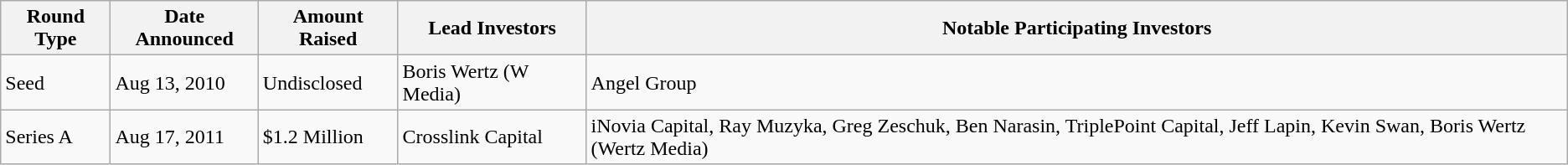<table class="wikitable">
<tr>
<th>Round Type</th>
<th>Date Announced</th>
<th>Amount Raised</th>
<th>Lead Investors</th>
<th>Notable Participating Investors</th>
</tr>
<tr>
<td>Seed</td>
<td>Aug 13, 2010</td>
<td>Undisclosed</td>
<td>Boris Wertz (W Media)</td>
<td>Angel Group</td>
</tr>
<tr>
<td>Series A</td>
<td>Aug 17, 2011</td>
<td>$1.2 Million</td>
<td>Crosslink Capital</td>
<td>iNovia Capital, Ray Muzyka, Greg Zeschuk, Ben Narasin, TriplePoint Capital, Jeff Lapin, Kevin Swan, Boris Wertz (Wertz Media)</td>
</tr>
</table>
